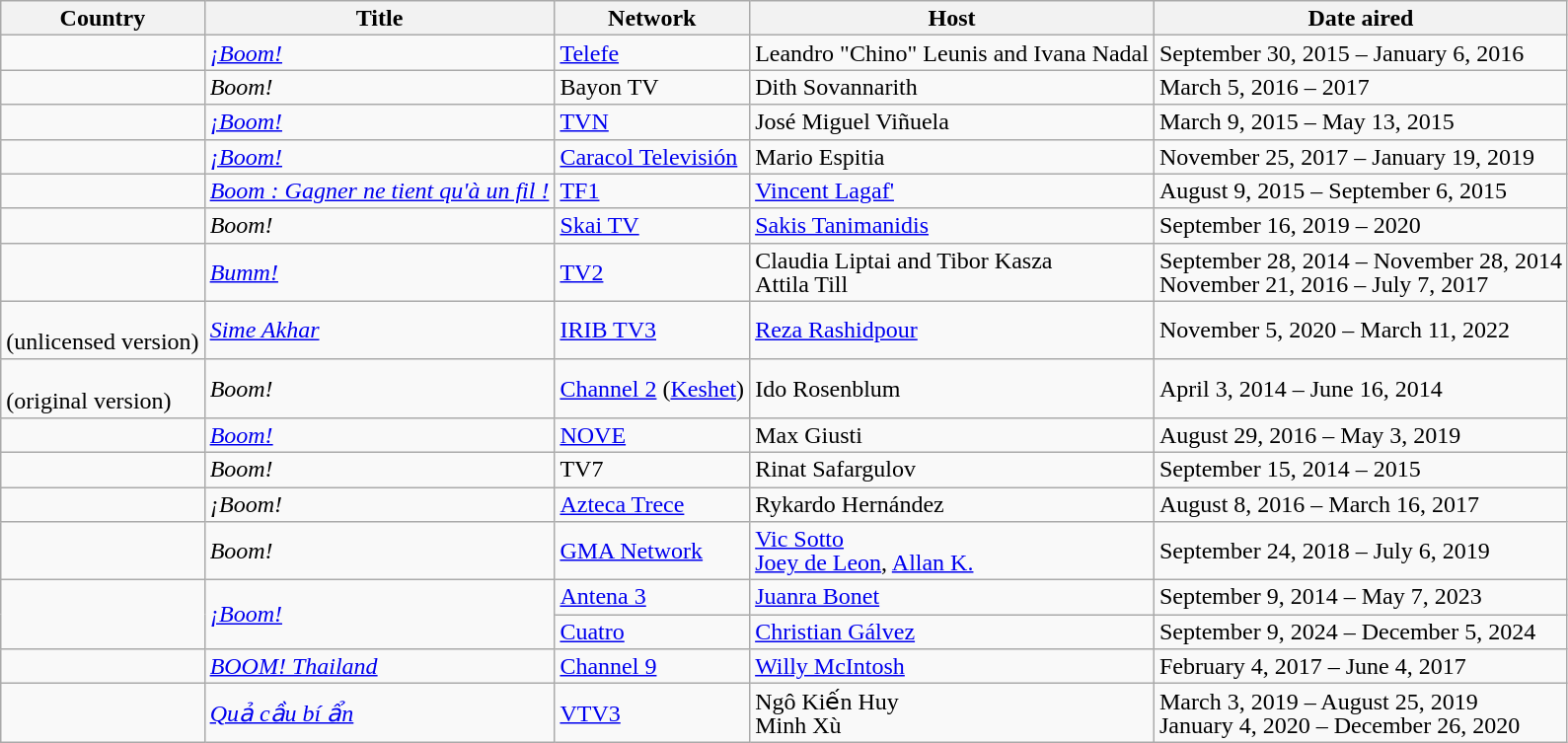<table class="wikitable" style="text-align:left; line-height:16px;">
<tr>
<th scope="col">Country</th>
<th scope="col">Title</th>
<th scope="col">Network</th>
<th scope="col">Host</th>
<th scope="col">Date aired</th>
</tr>
<tr>
<td></td>
<td><em><a href='#'>¡Boom!</a></em></td>
<td><a href='#'>Telefe</a></td>
<td>Leandro "Chino" Leunis and Ivana Nadal</td>
<td>September 30, 2015 – January 6, 2016</td>
</tr>
<tr>
<td></td>
<td><em>Boom!</em></td>
<td>Bayon TV</td>
<td>Dith Sovannarith</td>
<td>March 5, 2016 – 2017</td>
</tr>
<tr>
<td></td>
<td><em><a href='#'>¡Boom!</a></em></td>
<td><a href='#'>TVN</a></td>
<td>José Miguel Viñuela</td>
<td>March 9, 2015 – May 13, 2015</td>
</tr>
<tr>
<td></td>
<td><em><a href='#'>¡Boom!</a></em></td>
<td><a href='#'>Caracol Televisión</a></td>
<td>Mario Espitia</td>
<td>November 25, 2017 – January 19, 2019</td>
</tr>
<tr>
<td></td>
<td><em><a href='#'>Boom : Gagner ne tient qu'à un fil !</a></em></td>
<td><a href='#'>TF1</a></td>
<td><a href='#'>Vincent Lagaf'</a></td>
<td>August 9, 2015 – September 6, 2015</td>
</tr>
<tr>
<td></td>
<td><em>Boom!</em></td>
<td><a href='#'>Skai TV</a></td>
<td><a href='#'>Sakis Tanimanidis</a></td>
<td>September 16, 2019 – 2020</td>
</tr>
<tr>
<td></td>
<td><em><a href='#'>Bumm!</a></em></td>
<td><a href='#'>TV2</a></td>
<td>Claudia Liptai and Tibor Kasza<br>Attila Till</td>
<td>September 28, 2014 – November 28, 2014<br>November 21, 2016 – July 7, 2017</td>
</tr>
<tr>
<td><br>(unlicensed version)</td>
<td><em><a href='#'>Sime Akhar</a></em></td>
<td><a href='#'>IRIB TV3</a></td>
<td><a href='#'>Reza Rashidpour</a></td>
<td>November 5, 2020 – March 11, 2022</td>
</tr>
<tr>
<td><br>(original version)</td>
<td><em>Boom!</em></td>
<td><a href='#'>Channel 2</a> (<a href='#'>Keshet</a>)</td>
<td>Ido Rosenblum</td>
<td>April 3, 2014 – June 16, 2014</td>
</tr>
<tr>
<td></td>
<td><em><a href='#'>Boom!</a></em></td>
<td><a href='#'>NOVE</a></td>
<td>Max Giusti</td>
<td>August 29, 2016 – May 3, 2019</td>
</tr>
<tr>
<td></td>
<td><em>Boom!</em></td>
<td>TV7</td>
<td>Rinat Safargulov</td>
<td>September 15, 2014 – 2015</td>
</tr>
<tr>
<td></td>
<td><em>¡Boom!</em></td>
<td><a href='#'>Azteca Trece</a></td>
<td>Rykardo Hernández</td>
<td>August 8, 2016 – March 16, 2017</td>
</tr>
<tr>
<td></td>
<td><em>Boom!</em><br></td>
<td><a href='#'>GMA Network</a> </td>
<td><a href='#'>Vic Sotto</a><br><a href='#'>Joey de Leon</a>, <a href='#'>Allan K.</a> </td>
<td>September 24, 2018 – July 6, 2019</td>
</tr>
<tr>
<td rowspan=2></td>
<td rowspan=2><em><a href='#'>¡Boom!</a></em></td>
<td><a href='#'>Antena 3</a></td>
<td><a href='#'>Juanra Bonet</a></td>
<td>September 9, 2014 – May 7, 2023</td>
</tr>
<tr>
<td><a href='#'>Cuatro</a></td>
<td><a href='#'>Christian Gálvez</a></td>
<td>September 9, 2024 – December 5, 2024</td>
</tr>
<tr>
<td></td>
<td><em><a href='#'>BOOM! Thailand</a></em></td>
<td><a href='#'>Channel 9</a></td>
<td><a href='#'>Willy McIntosh</a></td>
<td>February 4, 2017 – June 4, 2017</td>
</tr>
<tr>
<td></td>
<td><em><a href='#'>Quả cầu bí ẩn</a></em></td>
<td><a href='#'>VTV3</a></td>
<td>Ngô Kiến Huy<br>Minh Xù</td>
<td>March 3, 2019 – August 25, 2019<br>January 4, 2020 – December 26, 2020</td>
</tr>
</table>
